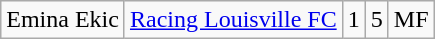<table class="wikitable" style="text-align: center;">
<tr>
<td>Emina Ekic</td>
<td><a href='#'>Racing Louisville FC</a></td>
<td>1</td>
<td>5</td>
<td>MF</td>
</tr>
</table>
